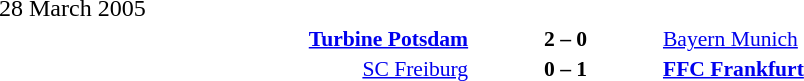<table width=100% cellspacing=1>
<tr>
<th width=25%></th>
<th width=10%></th>
<th width=25%></th>
<th></th>
</tr>
<tr>
<td>28 March 2005</td>
</tr>
<tr style=font-size:90%>
<td align=right><strong><a href='#'>Turbine Potsdam</a></strong></td>
<td align=center><strong>2 – 0</strong></td>
<td><a href='#'>Bayern Munich</a></td>
</tr>
<tr style=font-size:90%>
<td align=right><a href='#'>SC Freiburg</a></td>
<td align=center><strong>0 – 1</strong></td>
<td><strong><a href='#'>FFC Frankfurt</a></strong></td>
</tr>
</table>
